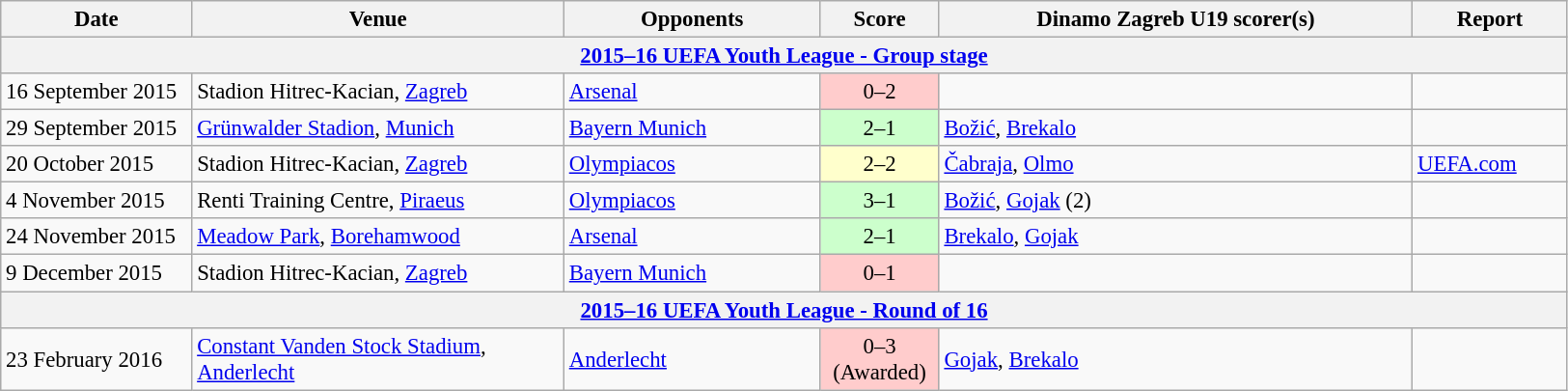<table class="wikitable" style="font-size:95%;">
<tr>
<th width="125">Date</th>
<th width="250">Venue</th>
<th width="170">Opponents</th>
<th width="75">Score</th>
<th width="320">Dinamo Zagreb U19 scorer(s)</th>
<th width="100">Report</th>
</tr>
<tr>
<th colspan="6"><a href='#'>2015–16 UEFA Youth League - Group stage</a></th>
</tr>
<tr>
<td>16 September 2015</td>
<td>Stadion Hitrec-Kacian, <a href='#'>Zagreb</a></td>
<td> <a href='#'>Arsenal</a></td>
<td align="center" bgcolor="#FFCCCC">0–2</td>
<td></td>
<td></td>
</tr>
<tr>
<td>29 September 2015</td>
<td><a href='#'>Grünwalder Stadion</a>, <a href='#'>Munich</a></td>
<td> <a href='#'>Bayern Munich</a></td>
<td align="center" bgcolor="#CCFFCC">2–1</td>
<td><a href='#'>Božić</a>, <a href='#'>Brekalo</a></td>
<td></td>
</tr>
<tr>
<td>20 October 2015</td>
<td>Stadion Hitrec-Kacian, <a href='#'>Zagreb</a></td>
<td> <a href='#'>Olympiacos</a></td>
<td align="center" bgcolor="#FFFFCC">2–2</td>
<td><a href='#'>Čabraja</a>, <a href='#'>Olmo</a></td>
<td><a href='#'>UEFA.com</a></td>
</tr>
<tr>
<td>4 November 2015</td>
<td>Renti Training Centre, <a href='#'>Piraeus</a></td>
<td> <a href='#'>Olympiacos</a></td>
<td align="center" bgcolor="#CCFFCC">3–1</td>
<td><a href='#'>Božić</a>, <a href='#'>Gojak</a> (2)</td>
<td></td>
</tr>
<tr>
<td>24 November 2015</td>
<td><a href='#'>Meadow Park</a>, <a href='#'>Borehamwood</a></td>
<td> <a href='#'>Arsenal</a></td>
<td align="center" bgcolor="#CCFFCC">2–1</td>
<td><a href='#'>Brekalo</a>, <a href='#'>Gojak</a></td>
<td></td>
</tr>
<tr>
<td>9 December 2015</td>
<td>Stadion Hitrec-Kacian, <a href='#'>Zagreb</a></td>
<td> <a href='#'>Bayern Munich</a></td>
<td align="center" bgcolor="#FFCCCC">0–1</td>
<td></td>
<td></td>
</tr>
<tr>
<th colspan="6"><a href='#'>2015–16 UEFA Youth League - Round of 16</a></th>
</tr>
<tr>
<td>23 February 2016</td>
<td><a href='#'>Constant Vanden Stock Stadium</a>, <a href='#'>Anderlecht</a></td>
<td> <a href='#'>Anderlecht</a></td>
<td align="center" bgcolor="#FFCCCC">0–3 (Awarded)</td>
<td><a href='#'>Gojak</a>, <a href='#'>Brekalo</a></td>
<td></td>
</tr>
</table>
